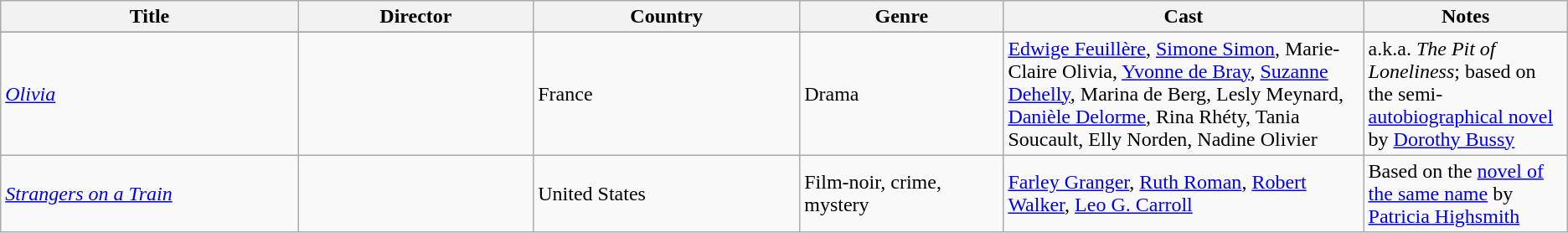<table class="wikitable sortable">
<tr>
<th width="19%">Title</th>
<th width="15%">Director</th>
<th width="17%">Country</th>
<th width="13%">Genre</th>
<th width="23%">Cast</th>
<th width="46%">Notes</th>
</tr>
<tr valign="top">
</tr>
<tr>
<td><em><a href='#'>Olivia</a></em></td>
<td></td>
<td>France</td>
<td>Drama</td>
<td><a href='#'>Edwige Feuillère</a>, <a href='#'>Simone Simon</a>, Marie-Claire Olivia, <a href='#'>Yvonne de Bray</a>, <a href='#'>Suzanne Dehelly</a>, Marina de Berg, Lesly Meynard, <a href='#'>Danièle Delorme</a>, Rina Rhéty, Tania Soucault, Elly Norden, Nadine Olivier</td>
<td>a.k.a. <em>The Pit of Loneliness</em>; based on the semi-<a href='#'>autobiographical novel</a> by <a href='#'>Dorothy Bussy</a></td>
</tr>
<tr>
<td><em><a href='#'>Strangers on a Train</a></em></td>
<td></td>
<td>United States</td>
<td>Film-noir, crime, mystery</td>
<td><a href='#'>Farley Granger</a>, <a href='#'>Ruth Roman</a>, <a href='#'>Robert Walker</a>, <a href='#'>Leo G. Carroll</a></td>
<td>Based on the <a href='#'>novel of the same name</a> by <a href='#'>Patricia Highsmith</a></td>
</tr>
</table>
